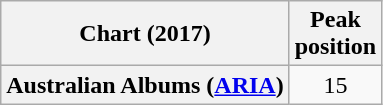<table class="wikitable plainrowheaders">
<tr>
<th>Chart (2017)</th>
<th>Peak<br>position</th>
</tr>
<tr>
<th scope="row">Australian Albums (<a href='#'>ARIA</a>)</th>
<td align="center">15</td>
</tr>
</table>
